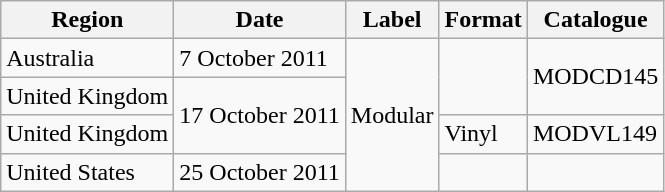<table class="wikitable">
<tr>
<th>Region</th>
<th>Date</th>
<th>Label</th>
<th>Format</th>
<th>Catalogue</th>
</tr>
<tr>
<td>Australia</td>
<td>7 October 2011</td>
<td rowspan="4">Modular</td>
<td rowspan="2"></td>
<td rowspan="2">MODCD145</td>
</tr>
<tr>
<td>United Kingdom</td>
<td rowspan="2">17 October 2011</td>
</tr>
<tr>
<td>United Kingdom</td>
<td>Vinyl</td>
<td>MODVL149</td>
</tr>
<tr>
<td>United States</td>
<td>25 October 2011</td>
<td></td>
<td></td>
</tr>
</table>
